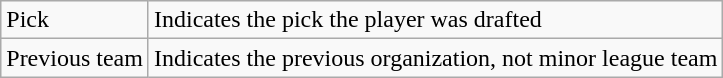<table class="wikitable" border="1">
<tr>
<td>Pick</td>
<td>Indicates the pick the player was drafted</td>
</tr>
<tr>
<td>Previous team</td>
<td>Indicates the previous organization, not minor league team</td>
</tr>
</table>
